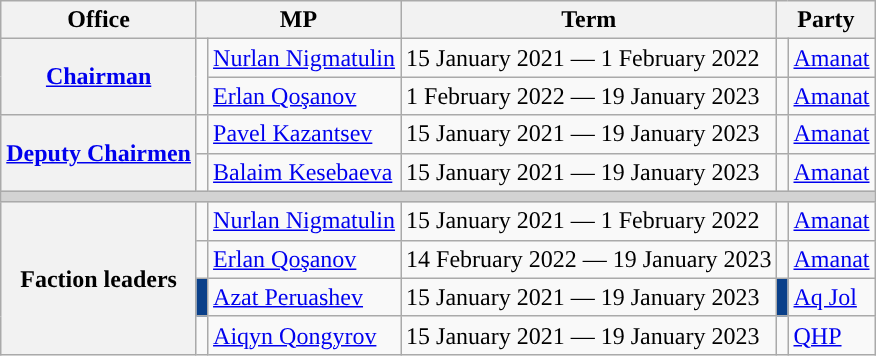<table class="wikitable">
<tr>
<th>Office</th>
<th colspan="2">MP</th>
<th>Term</th>
<th colspan="2">Party</th>
</tr>
<tr>
<th rowspan="2"><a href='#'>Chairman</a></th>
<td rowspan="2" style="background-color:"></td>
<td><a href='#'>Nurlan Nigmatulin</a></td>
<td>15 January 2021 — 1 February 2022</td>
<td style="background-color:"></td>
<td><a href='#'>Amanat</a></td>
</tr>
<tr>
<td><a href='#'>Erlan Qoşanov</a></td>
<td>1 February 2022 — 19 January 2023</td>
<td style="background-color:"></td>
<td><a href='#'>Amanat</a></td>
</tr>
<tr>
<th rowspan="2"><a href='#'>Deputy Chairmen</a></th>
<td style="background-color:"></td>
<td><a href='#'>Pavel Kazantsev</a></td>
<td>15 January 2021 — 19 January 2023</td>
<td style="background-color:"></td>
<td><a href='#'>Amanat</a></td>
</tr>
<tr>
<td style="background-color:"></td>
<td><a href='#'>Balaim Kesebaeva</a></td>
<td>15 January 2021 — 19 January 2023</td>
<td style="background-color:"></td>
<td><a href='#'>Amanat</a></td>
</tr>
<tr>
<td colspan="7;" data-darkreader-inline-bgcolor="" bgcolor="lightgrey"></td>
</tr>
<tr>
<th rowspan="4">Faction leaders</th>
<td style="background-color:"></td>
<td><a href='#'>Nurlan Nigmatulin</a></td>
<td>15 January 2021 — 1 February 2022</td>
<td style="background-color:"></td>
<td><a href='#'>Amanat</a></td>
</tr>
<tr>
<td style="background-color:"></td>
<td><a href='#'>Erlan Qoşanov</a></td>
<td>14 February 2022 — 19 January 2023</td>
<td style="background-color:"></td>
<td><a href='#'>Amanat</a></td>
</tr>
<tr>
<td data-darkreader-inline-bgcolor="" style="background-color:#0A408A"></td>
<td><a href='#'>Azat Peruashev</a></td>
<td>15 January 2021 — 19 January 2023</td>
<td data-darkreader-inline-bgcolor="" style="background-color:#0A408A"></td>
<td><a href='#'>Aq Jol</a></td>
</tr>
<tr>
<td style="background-color:"></td>
<td><a href='#'>Aiqyn Qongyrov</a></td>
<td>15 January 2021 — 19 January 2023</td>
<td style="background-color:"></td>
<td><a href='#'>QHP</a></td>
</tr>
</table>
